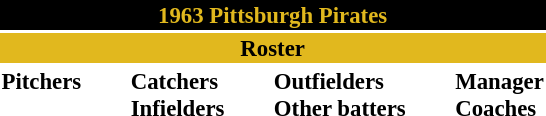<table class="toccolours" style="font-size: 95%;">
<tr>
<th colspan="10" style="background-color: black; color: #e1b81e; text-align: center;">1963 Pittsburgh Pirates</th>
</tr>
<tr>
<td colspan="10" style="background-color: #e1b81e; color: black; text-align: center;"><strong>Roster</strong></td>
</tr>
<tr>
<td valign="top"><strong>Pitchers</strong><br>












</td>
<td width="25px"></td>
<td valign="top"><strong>Catchers</strong><br>



<strong>Infielders</strong>






</td>
<td width="25px"></td>
<td valign="top"><strong>Outfielders</strong><br>






<strong>Other batters</strong>
</td>
<td width="25px"></td>
<td valign="top"><strong>Manager</strong><br>
<strong>Coaches</strong>






</td>
</tr>
</table>
